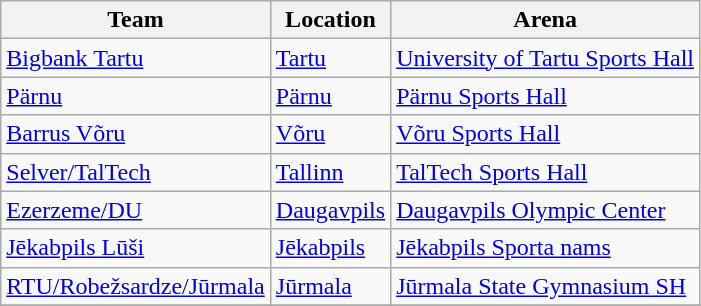<table class="wikitable sortable">
<tr>
<th>Team</th>
<th>Location</th>
<th>Arena</th>
</tr>
<tr>
<td> <a href='#'>Bigbank Tartu</a></td>
<td><a href='#'>Tartu</a></td>
<td><a href='#'>University of Tartu Sports Hall</a></td>
</tr>
<tr>
<td> <a href='#'>Pärnu</a></td>
<td><a href='#'>Pärnu</a></td>
<td><a href='#'>Pärnu Sports Hall</a></td>
</tr>
<tr>
<td> <a href='#'>Barrus Võru</a></td>
<td><a href='#'>Võru</a></td>
<td><a href='#'>Võru Sports Hall</a></td>
</tr>
<tr>
<td> <a href='#'>Selver/TalTech</a></td>
<td><a href='#'>Tallinn</a></td>
<td><a href='#'>TalTech Sports Hall</a></td>
</tr>
<tr>
<td> <a href='#'>Ezerzeme/DU</a></td>
<td><a href='#'>Daugavpils</a></td>
<td><a href='#'>Daugavpils Olympic Center</a></td>
</tr>
<tr>
<td> <a href='#'>Jēkabpils Lūši</a></td>
<td><a href='#'>Jēkabpils</a></td>
<td><a href='#'>Jēkabpils Sporta nams</a></td>
</tr>
<tr>
<td> <a href='#'>RTU/Robežsardze/Jūrmala</a></td>
<td><a href='#'>Jūrmala</a></td>
<td><a href='#'>Jūrmala State Gymnasium SH</a></td>
</tr>
<tr>
</tr>
</table>
